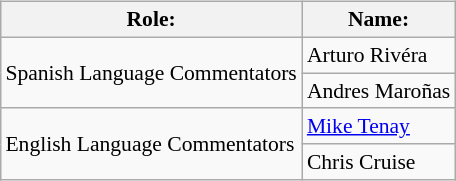<table class=wikitable style="font-size:90%; margin: 0.5em 0 0.5em 1em; float: right; clear: right;">
<tr>
<th>Role:</th>
<th>Name:</th>
</tr>
<tr>
<td rowspan=2>Spanish Language Commentators</td>
<td>Arturo Rivéra</td>
</tr>
<tr>
<td>Andres Maroñas</td>
</tr>
<tr>
<td rowspan=2>English Language Commentators</td>
<td><a href='#'>Mike Tenay</a></td>
</tr>
<tr>
<td>Chris Cruise</td>
</tr>
</table>
